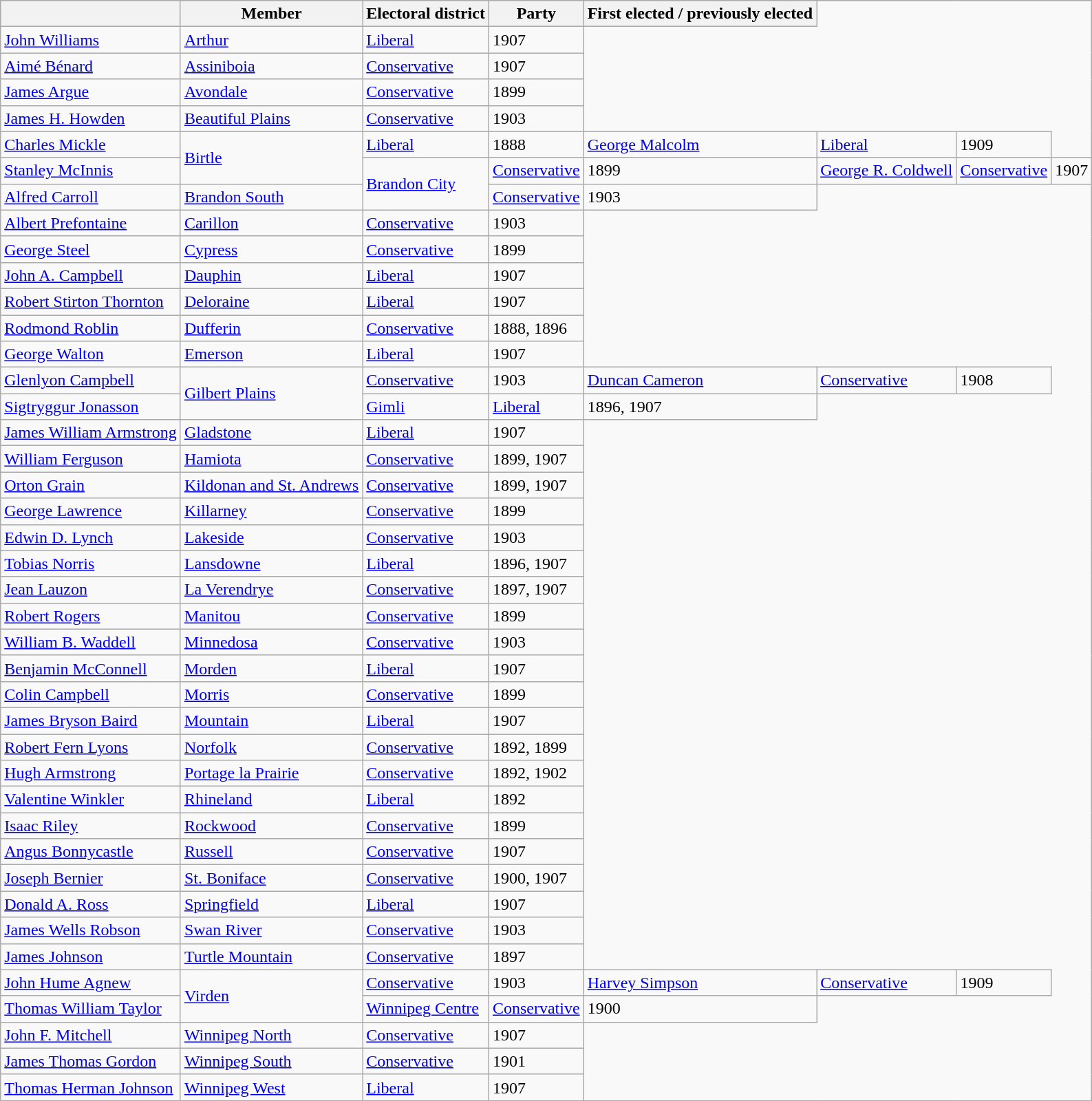<table class="wikitable sortable">
<tr>
<th></th>
<th>Member</th>
<th>Electoral district</th>
<th>Party</th>
<th>First elected / previously elected</th>
</tr>
<tr>
<td><a href='#'>John Williams</a></td>
<td><a href='#'>Arthur</a></td>
<td><a href='#'>Liberal</a></td>
<td>1907</td>
</tr>
<tr>
<td><a href='#'>Aimé Bénard</a></td>
<td><a href='#'>Assiniboia</a></td>
<td><a href='#'>Conservative</a></td>
<td>1907</td>
</tr>
<tr>
<td><a href='#'>James Argue</a></td>
<td><a href='#'>Avondale</a></td>
<td><a href='#'>Conservative</a></td>
<td>1899</td>
</tr>
<tr>
<td><a href='#'>James H. Howden</a></td>
<td><a href='#'>Beautiful Plains</a></td>
<td><a href='#'>Conservative</a></td>
<td>1903</td>
</tr>
<tr>
<td><a href='#'>Charles Mickle</a></td>
<td rowspan=2><a href='#'>Birtle</a></td>
<td><a href='#'>Liberal</a></td>
<td>1888<br></td>
<td><a href='#'>George Malcolm</a></td>
<td><a href='#'>Liberal</a></td>
<td>1909</td>
</tr>
<tr>
<td><a href='#'>Stanley McInnis</a></td>
<td rowspan=2><a href='#'>Brandon City</a></td>
<td><a href='#'>Conservative</a></td>
<td>1899<br></td>
<td><a href='#'>George R. Coldwell</a></td>
<td><a href='#'>Conservative</a></td>
<td>1907</td>
</tr>
<tr>
<td><a href='#'>Alfred Carroll</a></td>
<td><a href='#'>Brandon South</a></td>
<td><a href='#'>Conservative</a></td>
<td>1903</td>
</tr>
<tr>
<td><a href='#'>Albert Prefontaine</a></td>
<td><a href='#'>Carillon</a></td>
<td><a href='#'>Conservative</a></td>
<td>1903</td>
</tr>
<tr>
<td><a href='#'>George Steel</a></td>
<td><a href='#'>Cypress</a></td>
<td><a href='#'>Conservative</a></td>
<td>1899</td>
</tr>
<tr>
<td><a href='#'>John A. Campbell</a></td>
<td><a href='#'>Dauphin</a></td>
<td><a href='#'>Liberal</a></td>
<td>1907</td>
</tr>
<tr>
<td><a href='#'>Robert Stirton Thornton</a></td>
<td><a href='#'>Deloraine</a></td>
<td><a href='#'>Liberal</a></td>
<td>1907</td>
</tr>
<tr>
<td><a href='#'>Rodmond Roblin</a></td>
<td><a href='#'>Dufferin</a></td>
<td><a href='#'>Conservative</a></td>
<td>1888, 1896</td>
</tr>
<tr>
<td><a href='#'>George Walton</a></td>
<td><a href='#'>Emerson</a></td>
<td><a href='#'>Liberal</a></td>
<td>1907</td>
</tr>
<tr>
<td><a href='#'>Glenlyon Campbell</a></td>
<td rowspan=2><a href='#'>Gilbert Plains</a></td>
<td><a href='#'>Conservative</a></td>
<td>1903<br></td>
<td><a href='#'>Duncan Cameron</a></td>
<td><a href='#'>Conservative</a></td>
<td>1908</td>
</tr>
<tr>
<td><a href='#'>Sigtryggur Jonasson</a></td>
<td><a href='#'>Gimli</a></td>
<td><a href='#'>Liberal</a></td>
<td>1896, 1907</td>
</tr>
<tr>
<td><a href='#'>James William Armstrong</a></td>
<td><a href='#'>Gladstone</a></td>
<td><a href='#'>Liberal</a></td>
<td>1907</td>
</tr>
<tr>
<td><a href='#'>William Ferguson</a></td>
<td><a href='#'>Hamiota</a></td>
<td><a href='#'>Conservative</a></td>
<td>1899, 1907</td>
</tr>
<tr>
<td><a href='#'>Orton Grain</a></td>
<td><a href='#'>Kildonan and St. Andrews</a></td>
<td><a href='#'>Conservative</a></td>
<td>1899, 1907</td>
</tr>
<tr>
<td><a href='#'>George Lawrence</a></td>
<td><a href='#'>Killarney</a></td>
<td><a href='#'>Conservative</a></td>
<td>1899</td>
</tr>
<tr>
<td><a href='#'>Edwin D. Lynch</a></td>
<td><a href='#'>Lakeside</a></td>
<td><a href='#'>Conservative</a></td>
<td>1903</td>
</tr>
<tr>
<td><a href='#'>Tobias Norris</a></td>
<td><a href='#'>Lansdowne</a></td>
<td><a href='#'>Liberal</a></td>
<td>1896, 1907</td>
</tr>
<tr>
<td><a href='#'>Jean Lauzon</a></td>
<td><a href='#'>La Verendrye</a></td>
<td><a href='#'>Conservative</a></td>
<td>1897, 1907</td>
</tr>
<tr>
<td><a href='#'>Robert Rogers</a></td>
<td><a href='#'>Manitou</a></td>
<td><a href='#'>Conservative</a></td>
<td>1899</td>
</tr>
<tr>
<td><a href='#'>William B. Waddell</a></td>
<td><a href='#'>Minnedosa</a></td>
<td><a href='#'>Conservative</a></td>
<td>1903</td>
</tr>
<tr>
<td><a href='#'>Benjamin McConnell</a></td>
<td><a href='#'>Morden</a></td>
<td><a href='#'>Liberal</a></td>
<td>1907</td>
</tr>
<tr>
<td><a href='#'>Colin Campbell</a></td>
<td><a href='#'>Morris</a></td>
<td><a href='#'>Conservative</a></td>
<td>1899</td>
</tr>
<tr>
<td><a href='#'>James Bryson Baird</a></td>
<td><a href='#'>Mountain</a></td>
<td><a href='#'>Liberal</a></td>
<td>1907</td>
</tr>
<tr>
<td><a href='#'>Robert Fern Lyons</a></td>
<td><a href='#'>Norfolk</a></td>
<td><a href='#'>Conservative</a></td>
<td>1892, 1899</td>
</tr>
<tr>
<td><a href='#'>Hugh Armstrong</a></td>
<td><a href='#'>Portage la Prairie</a></td>
<td><a href='#'>Conservative</a></td>
<td>1892, 1902</td>
</tr>
<tr>
<td><a href='#'>Valentine Winkler</a></td>
<td><a href='#'>Rhineland</a></td>
<td><a href='#'>Liberal</a></td>
<td>1892</td>
</tr>
<tr>
<td><a href='#'>Isaac Riley</a></td>
<td><a href='#'>Rockwood</a></td>
<td><a href='#'>Conservative</a></td>
<td>1899</td>
</tr>
<tr>
<td><a href='#'>Angus Bonnycastle</a></td>
<td><a href='#'>Russell</a></td>
<td><a href='#'>Conservative</a></td>
<td>1907</td>
</tr>
<tr>
<td><a href='#'>Joseph Bernier</a></td>
<td><a href='#'>St. Boniface</a></td>
<td><a href='#'>Conservative</a></td>
<td>1900, 1907</td>
</tr>
<tr>
<td><a href='#'>Donald A. Ross</a></td>
<td><a href='#'>Springfield</a></td>
<td><a href='#'>Liberal</a></td>
<td>1907</td>
</tr>
<tr>
<td><a href='#'>James Wells Robson</a></td>
<td><a href='#'>Swan River</a></td>
<td><a href='#'>Conservative</a></td>
<td>1903</td>
</tr>
<tr>
<td><a href='#'>James Johnson</a></td>
<td><a href='#'>Turtle Mountain</a></td>
<td><a href='#'>Conservative</a></td>
<td>1897</td>
</tr>
<tr>
<td><a href='#'>John Hume Agnew</a></td>
<td rowspan=2><a href='#'>Virden</a></td>
<td><a href='#'>Conservative</a></td>
<td>1903<br></td>
<td><a href='#'>Harvey Simpson</a></td>
<td><a href='#'>Conservative</a></td>
<td>1909</td>
</tr>
<tr>
<td><a href='#'>Thomas William Taylor</a></td>
<td><a href='#'>Winnipeg Centre</a></td>
<td><a href='#'>Conservative</a></td>
<td>1900</td>
</tr>
<tr>
<td><a href='#'>John F. Mitchell</a></td>
<td><a href='#'>Winnipeg North</a></td>
<td><a href='#'>Conservative</a></td>
<td>1907</td>
</tr>
<tr>
<td><a href='#'>James Thomas Gordon</a></td>
<td><a href='#'>Winnipeg South</a></td>
<td><a href='#'>Conservative</a></td>
<td>1901</td>
</tr>
<tr>
<td><a href='#'>Thomas Herman Johnson</a></td>
<td><a href='#'>Winnipeg West</a></td>
<td><a href='#'>Liberal</a></td>
<td>1907</td>
</tr>
</table>
